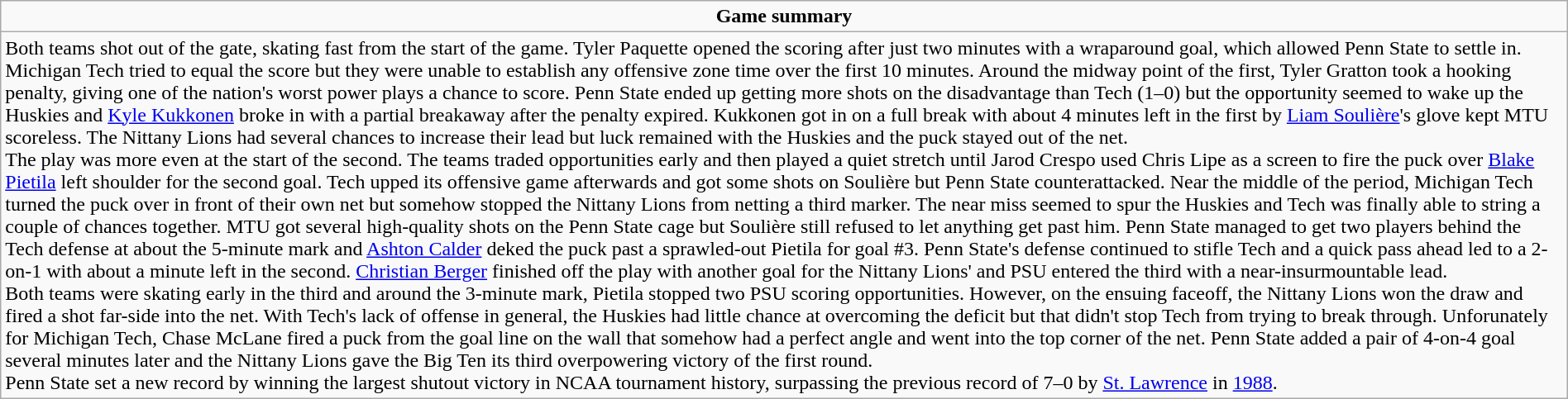<table role="presentation" class="wikitable mw-collapsible autocollapse" width=100%>
<tr>
<td align=center><strong>Game summary</strong></td>
</tr>
<tr>
<td>Both teams shot out of the gate, skating fast from the start of the game. Tyler Paquette opened the scoring after just two minutes with a wraparound goal, which allowed Penn State to settle in. Michigan Tech tried to equal the score but they were unable to establish any offensive zone time over the first 10 minutes. Around the midway point of the first, Tyler Gratton took a hooking penalty, giving one of the nation's worst power plays a chance to score. Penn State ended up getting more shots on the disadvantage than Tech (1–0) but the opportunity seemed to wake up the Huskies and <a href='#'>Kyle Kukkonen</a> broke in with a partial breakaway after the penalty expired. Kukkonen got in on a full break with about 4 minutes left in the first by <a href='#'>Liam Soulière</a>'s glove kept MTU scoreless. The Nittany Lions had several chances to increase their lead but luck remained with the Huskies and the puck stayed out of the net.<br>The play was more even at the start of the second. The teams traded opportunities early and then played a quiet stretch until Jarod Crespo used Chris Lipe as a screen to fire the puck over <a href='#'>Blake Pietila</a> left shoulder for the second goal. Tech upped its offensive game afterwards and got some shots on Soulière but Penn State counterattacked. Near the middle of the period, Michigan Tech turned the puck over in front of their own net but somehow stopped the Nittany Lions from netting a third marker. The near miss seemed to spur the Huskies and Tech was finally able to string a couple of chances together. MTU got several high-quality shots on the Penn State cage but Soulière still refused to let anything get past him. Penn State managed to get two players behind the Tech defense at about the 5-minute mark and <a href='#'>Ashton Calder</a> deked the puck past a sprawled-out Pietila for goal #3. Penn State's defense continued to stifle Tech and a quick pass ahead led to a 2-on-1 with about a minute left in the second. <a href='#'>Christian Berger</a> finished off the play with another goal for the Nittany Lions' and PSU entered the third with a near-insurmountable lead.<br>Both teams were skating early in the third and around the 3-minute mark, Pietila stopped two PSU scoring opportunities. However, on the ensuing faceoff, the Nittany Lions won the draw and fired a shot far-side into the net. With Tech's lack of offense in general, the Huskies had little chance at overcoming the deficit but that didn't stop Tech from trying to break through. Unforunately for Michigan Tech, Chase McLane fired a puck from the goal line on the wall that somehow had a perfect angle and went into the top corner of the net. Penn State added a pair of 4-on-4 goal several minutes later and the Nittany Lions gave the Big Ten its third overpowering victory of the first round.<br>Penn State set a new record by winning the largest shutout victory in NCAA tournament history, surpassing the previous record of 7–0 by <a href='#'>St. Lawrence</a> in <a href='#'>1988</a>.</td>
</tr>
</table>
